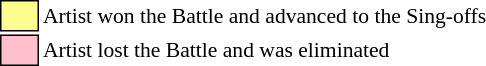<table class="toccolours" style="font-size: 90%; white-space: nowrap;">
<tr>
<td style="background-color:#fdfc8f; border: 1px solid black">      </td>
<td>Artist won the Battle and advanced to the Sing-offs</td>
</tr>
<tr>
<td style="background-color:pink; border: 1px solid black">      </td>
<td>Artist lost the Battle and was eliminated</td>
</tr>
<tr>
</tr>
</table>
